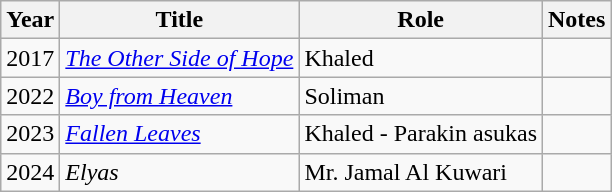<table class="wikitable sortable">
<tr>
<th>Year</th>
<th>Title</th>
<th>Role</th>
<th class="unsortable">Notes</th>
</tr>
<tr>
<td>2017</td>
<td><em><a href='#'>The Other Side of Hope</a></em></td>
<td>Khaled</td>
<td></td>
</tr>
<tr>
<td>2022</td>
<td><em><a href='#'>Boy from Heaven</a></em></td>
<td>Soliman</td>
<td></td>
</tr>
<tr>
<td>2023</td>
<td><em><a href='#'>Fallen Leaves</a></em></td>
<td>Khaled - Parakin asukas</td>
<td></td>
</tr>
<tr>
<td>2024</td>
<td><em>Elyas</em></td>
<td>Mr. Jamal Al Kuwari</td>
<td></td>
</tr>
</table>
